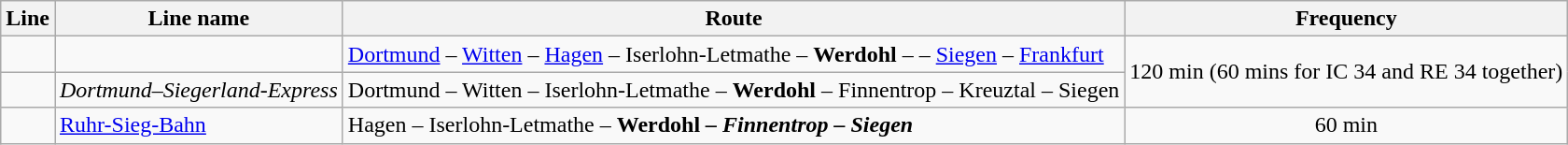<table class="wikitable">
<tr>
<th>Line</th>
<th>Line name</th>
<th>Route</th>
<th>Frequency</th>
</tr>
<tr>
<td></td>
<td></td>
<td><a href='#'>Dortmund</a> – <a href='#'>Witten</a> – <a href='#'>Hagen</a> – Iserlohn-Letmathe – <strong>Werdohl</strong> –  – <a href='#'>Siegen</a> – <a href='#'>Frankfurt</a></td>
<td rowspan="2">120 min (60 mins for IC 34 and RE 34 together)</td>
</tr>
<tr>
<td></td>
<td><em>Dortmund–Siegerland-Express</em></td>
<td>Dortmund – Witten – Iserlohn-Letmathe – <strong>Werdohl</strong> – Finnentrop – Kreuztal – Siegen</td>
</tr>
<tr>
<td></td>
<td><a href='#'>Ruhr-Sieg-Bahn</a></td>
<td>Hagen – Iserlohn-Letmathe – <strong>Werdohl<em> – Finnentrop – Siegen</td>
<td align="center">60 min</td>
</tr>
</table>
